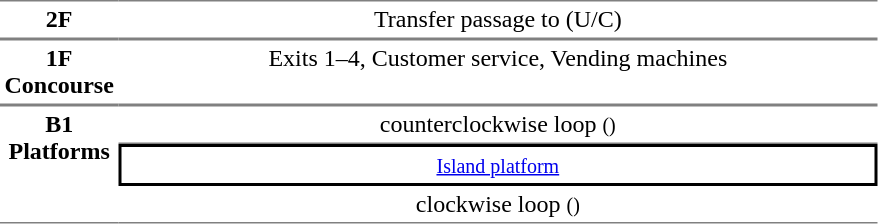<table table border=0 cellspacing=0 cellpadding=3>
<tr>
<td style="border-bottom:solid 1px gray; border-top:solid 1px gray;text-align:center" valign=top width=50><strong>2F</strong></td>
<td style="border-bottom:solid 1px gray; border-top:solid 1px gray;text-align:center;" valign=top width=500>Transfer passage to  (U/C)</td>
</tr>
<tr>
<td style="border-bottom:solid 1px gray; border-top:solid 1px gray;text-align:center" valign=top><strong>1F<br>Concourse</strong></td>
<td style="border-bottom:solid 1px gray; border-top:solid 1px gray;text-align:center;" valign=top width=500>Exits 1–4, Customer service, Vending machines</td>
</tr>
<tr>
<td style="border-bottom:solid 1px gray; border-top:solid 1px gray;text-align:center" rowspan="3" valign=top><strong>B1<br>Platforms</strong></td>
<td style="border-bottom:solid 1px gray; border-top:solid 1px gray;text-align:center;">  counterclockwise loop <small>()</small></td>
</tr>
<tr>
<td style="border-right:solid 2px black;border-left:solid 2px black;border-top:solid 2px black;border-bottom:solid 2px black;text-align:center;" colspan=2><small><a href='#'>Island platform</a></small></td>
</tr>
<tr>
<td style="border-bottom:solid 1px gray;text-align:center;"> clockwise loop <small>()</small> </td>
</tr>
</table>
